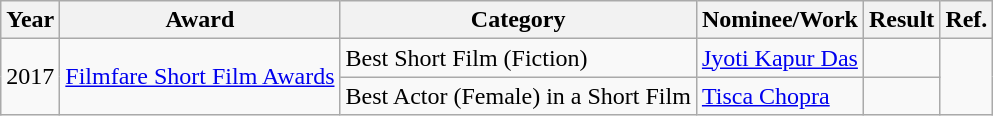<table class="wikitable">
<tr>
<th>Year</th>
<th>Award</th>
<th>Category</th>
<th>Nominee/Work</th>
<th>Result</th>
<th>Ref.</th>
</tr>
<tr>
<td rowspan="2">2017</td>
<td rowspan="2"><a href='#'>Filmfare Short Film Awards</a></td>
<td>Best Short Film (Fiction)</td>
<td><a href='#'>Jyoti Kapur Das</a></td>
<td></td>
<td rowspan="2"></td>
</tr>
<tr>
<td>Best Actor (Female) in a Short Film</td>
<td><a href='#'>Tisca Chopra</a></td>
<td></td>
</tr>
</table>
